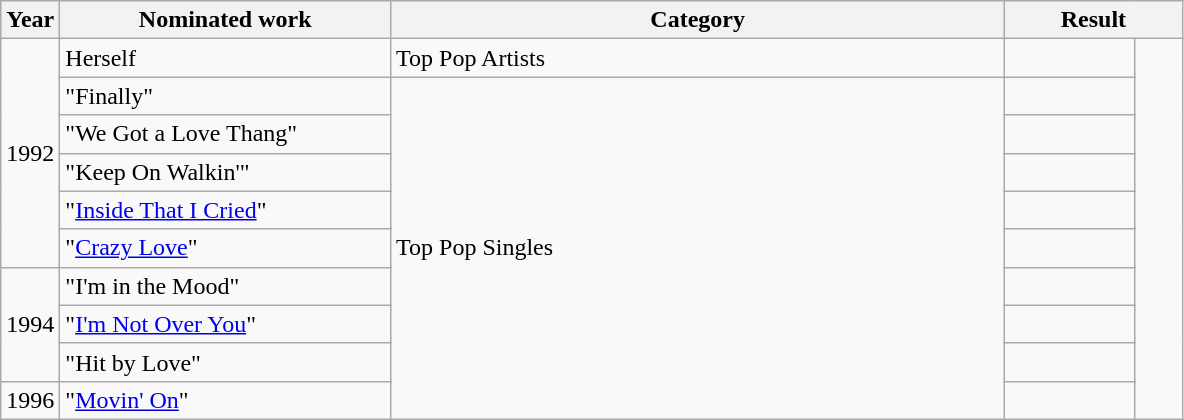<table class=wikitable>
<tr>
<th width=5%>Year</th>
<th width=28%>Nominated work</th>
<th width=52%>Category</th>
<th width=15% colspan=2>Result</th>
</tr>
<tr>
<td rowspan=6>1992</td>
<td>Herself</td>
<td>Top Pop Artists</td>
<td></td>
<td width=4% align=center rowspan=10></td>
</tr>
<tr>
<td>"Finally"</td>
<td rowspan=9>Top Pop Singles</td>
<td></td>
</tr>
<tr>
<td>"We Got a Love Thang"</td>
<td></td>
</tr>
<tr>
<td>"Keep On Walkin'"</td>
<td></td>
</tr>
<tr>
<td>"<a href='#'>Inside That I Cried</a>"</td>
<td></td>
</tr>
<tr>
<td>"<a href='#'>Crazy Love</a>"</td>
<td></td>
</tr>
<tr>
<td rowspan="3">1994</td>
<td>"I'm in the Mood"</td>
<td></td>
</tr>
<tr>
<td>"<a href='#'>I'm Not Over You</a>"</td>
<td></td>
</tr>
<tr>
<td>"Hit by Love"</td>
<td></td>
</tr>
<tr>
<td>1996</td>
<td>"<a href='#'>Movin' On</a>"</td>
<td></td>
</tr>
</table>
